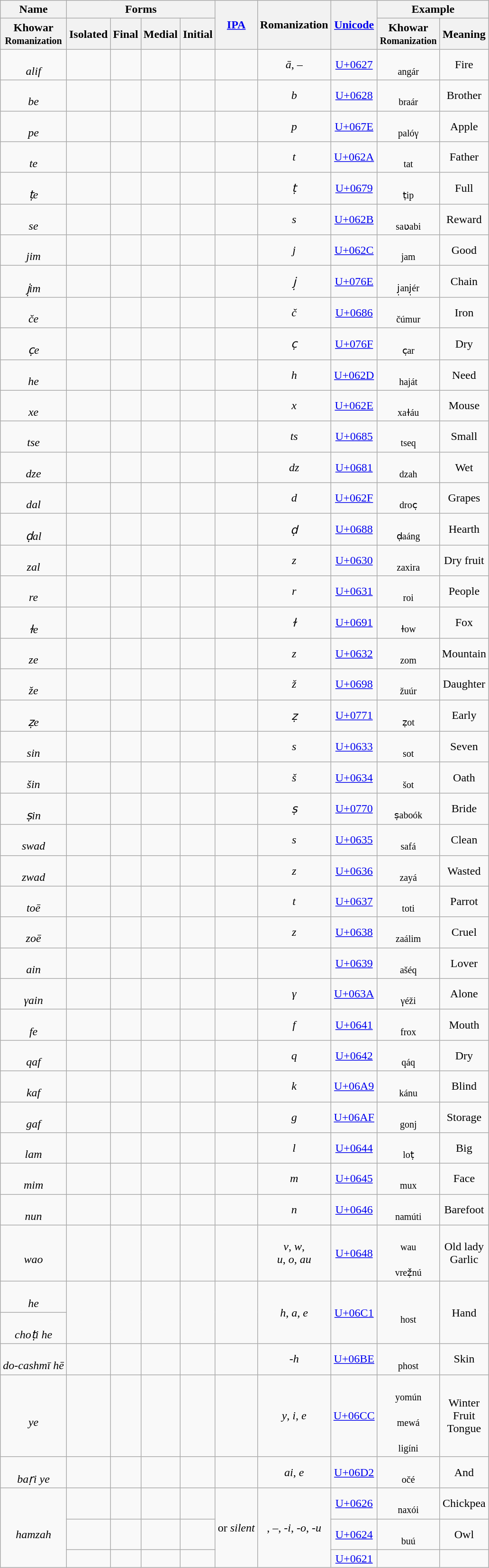<table class="wikitable sortable" style="text-align:center">
<tr>
<th>Name</th>
<th colspan="4">Forms</th>
<th rowspan=2><a href='#'>IPA</a></th>
<th rowspan=2>Romanization</th>
<th rowspan=2><a href='#'>Unicode</a></th>
<th colspan="2">Example</th>
</tr>
<tr>
<th>Khowar<br><small>Romanization</small></th>
<th>Isolated</th>
<th>Final</th>
<th>Medial</th>
<th>Initial</th>
<th>Khowar<br><small>Romanization</small></th>
<th>Meaning</th>
</tr>
<tr>
<td style="white-space:nowrap"><span>  </span><br><em>alif</em></td>
<td style="font-size:160%;"></td>
<td style="font-size:160%;"></td>
<td></td>
<td></td>
<td style="white-space:nowrap;"></td>
<td style="border-right:none;"><em>ā</em>, –</td>
<td><a href='#'>U+0627</a></td>
<td><br><small>angár</small></td>
<td>Fire</td>
</tr>
<tr>
<td style="white-space:nowrap"><span>  </span><br><em>be</em></td>
<td style="font-size:160%;"></td>
<td style="font-size:160%;"></td>
<td style="font-size:160%;"></td>
<td style="font-size:160%;"></td>
<td style="white-space:nowrap;"></td>
<td><em>b</em></td>
<td><a href='#'>U+0628</a></td>
<td><br><small>braár</small></td>
<td>Brother</td>
</tr>
<tr>
<td style="white-space:nowrap"><span>  </span><br><em>pe</em></td>
<td style="font-size:160%;"></td>
<td style="font-size:160%;"></td>
<td style="font-size:160%;"></td>
<td style="font-size:160%;"></td>
<td style="white-space:nowrap;"></td>
<td><em>p</em></td>
<td><a href='#'>U+067E</a></td>
<td><br><small>palóγ</small></td>
<td>Apple</td>
</tr>
<tr>
<td style="white-space:nowrap"><span>  </span><br><em>te</em></td>
<td style="font-size:160%;"></td>
<td style="font-size:160%;"></td>
<td style="font-size:160%;"></td>
<td style="font-size:160%;"></td>
<td style="white-space:nowrap;"></td>
<td><em>t</em></td>
<td><a href='#'>U+062A</a></td>
<td><br><small>tat</small></td>
<td>Father</td>
</tr>
<tr>
<td style="white-space:nowrap"><span>  </span><br><em>ṭe</em></td>
<td style="font-size:160%;"></td>
<td style="font-size:160%;"></td>
<td style="font-size:160%;"></td>
<td style="font-size:160%;"></td>
<td style="white-space:nowrap;"></td>
<td><em>ṭ</em></td>
<td><a href='#'>U+0679</a></td>
<td><br><small>ṭip</small></td>
<td>Full</td>
</tr>
<tr>
<td style="white-space:nowrap"><span>  </span><br><em>se</em></td>
<td style="font-size:160%;"></td>
<td style="font-size:160%;"></td>
<td style="font-size:160%;"></td>
<td style="font-size:160%;"></td>
<td style="white-space:nowrap;"></td>
<td><em>s</em></td>
<td><a href='#'>U+062B</a></td>
<td><br><small>saʋabi</small></td>
<td>Reward</td>
</tr>
<tr>
<td style="white-space:nowrap"><span>  </span><br><em>jim</em></td>
<td style="font-size:160%;"></td>
<td style="font-size:160%;"></td>
<td style="font-size:160%;"></td>
<td style="font-size:160%;"></td>
<td style="white-space:nowrap;"></td>
<td><em>j</em></td>
<td><a href='#'>U+062C</a></td>
<td><br><small>jam</small></td>
<td>Good</td>
</tr>
<tr>
<td style="white-space:nowrap"><span>  </span><br><em>j̣im</em></td>
<td style="font-size:160%;"></td>
<td style="font-size:160%;"></td>
<td style="font-size:160%;"></td>
<td style="font-size:160%;"></td>
<td style="white-space:nowrap;"></td>
<td><em>j̣</em></td>
<td><a href='#'>U+076E</a></td>
<td><br><small>j̣anj̣ér</small></td>
<td>Chain</td>
</tr>
<tr>
<td style="white-space:nowrap"><span>  </span><br><em>če</em></td>
<td style="font-size:160%;"></td>
<td style="font-size:160%;"></td>
<td style="font-size:160%;"></td>
<td style="font-size:160%;"></td>
<td style="white-space:nowrap;"></td>
<td><em>č</em></td>
<td><a href='#'>U+0686</a></td>
<td><br><small>čúmur</small></td>
<td>Iron</td>
</tr>
<tr>
<td style="white-space:nowrap"><span>  </span><br><em>c̣e</em></td>
<td style="font-size:160%;"></td>
<td style="font-size:160%;"></td>
<td style="font-size:160%;"></td>
<td style="font-size:160%;"></td>
<td style="white-space:nowrap;"></td>
<td><em>c̣</em></td>
<td><a href='#'>U+076F</a></td>
<td><br><small>c̣ar</small></td>
<td>Dry</td>
</tr>
<tr>
<td style="white-space:nowrap"><span>  </span><br><em>he</em></td>
<td style="font-size:160%;"></td>
<td style="font-size:160%;"></td>
<td style="font-size:160%;"></td>
<td style="font-size:160%;"></td>
<td style="white-space:nowrap;"></td>
<td><em>h</em></td>
<td><a href='#'>U+062D</a></td>
<td><br><small>haját</small></td>
<td>Need</td>
</tr>
<tr>
<td style="white-space:nowrap"><span>  </span><br><em>xe</em></td>
<td style="font-size:160%;"></td>
<td style="font-size:160%;"></td>
<td style="font-size:160%;"></td>
<td style="font-size:160%;"></td>
<td style="white-space:nowrap;"></td>
<td><em>x</em></td>
<td><a href='#'>U+062E</a></td>
<td><br><small>xaɫáu</small></td>
<td>Mouse</td>
</tr>
<tr>
<td style="white-space:nowrap"><span>  </span><br><em>tse</em></td>
<td style="font-size:160%;"></td>
<td style="font-size:160%;"></td>
<td style="font-size:160%;"></td>
<td style="font-size:160%;"></td>
<td style="white-space:nowrap;"></td>
<td><em>ts</em></td>
<td><a href='#'>U+0685</a></td>
<td><br><small>tseq</small></td>
<td>Small</td>
</tr>
<tr>
<td style="white-space:nowrap"><span>  </span><br><em>dze</em></td>
<td style="font-size:160%;"></td>
<td style="font-size:160%;"></td>
<td style="font-size:160%;"></td>
<td style="font-size:160%;"></td>
<td style="white-space:nowrap;"></td>
<td><em>dz</em></td>
<td><a href='#'>U+0681</a></td>
<td><br><small>dzah</small></td>
<td>Wet</td>
</tr>
<tr>
<td style="white-space:nowrap"><span>  </span><br><em>dal</em></td>
<td style="font-size:160%;"></td>
<td style="font-size:160%;"></td>
<td></td>
<td></td>
<td style="white-space:nowrap;"></td>
<td><em>d</em></td>
<td><a href='#'>U+062F</a></td>
<td><br><small>droc̣</small></td>
<td>Grapes</td>
</tr>
<tr>
<td style="white-space:nowrap"><span>  </span><br><em>ḍal</em></td>
<td style="font-size:160%;"></td>
<td style="font-size:160%;"></td>
<td></td>
<td></td>
<td style="white-space:nowrap;"></td>
<td><em>ḍ</em></td>
<td><a href='#'>U+0688</a></td>
<td><br><small>ḍaáng</small></td>
<td>Hearth</td>
</tr>
<tr>
<td style="white-space:nowrap"><span>  </span><br><em>zal</em></td>
<td style="font-size:160%;"></td>
<td style="font-size:160%;"></td>
<td></td>
<td></td>
<td style="white-space:nowrap;"></td>
<td><em>z</em></td>
<td><a href='#'>U+0630</a></td>
<td><br><small>zaxira</small></td>
<td>Dry fruit</td>
</tr>
<tr>
<td style="white-space:nowrap"><span></span><br><em>re</em></td>
<td style="font-size:160%;"></td>
<td style="font-size:160%;"></td>
<td></td>
<td></td>
<td style="white-space:nowrap;"></td>
<td><em>r</em></td>
<td><a href='#'>U+0631</a></td>
<td><br><small>roi</small></td>
<td>People</td>
</tr>
<tr>
<td style="white-space:nowrap"><span></span><br><em>ɫe</em></td>
<td style="font-size:160%;"></td>
<td style="font-size:160%;"></td>
<td></td>
<td></td>
<td style="white-space:nowrap;"></td>
<td><em>ɫ</em></td>
<td><a href='#'>U+0691</a></td>
<td><br><small>ɫow</small></td>
<td>Fox</td>
</tr>
<tr>
<td style="white-space:nowrap"><span>  </span><br><em>ze</em></td>
<td style="font-size:160%;"></td>
<td style="font-size:160%;"></td>
<td></td>
<td></td>
<td style="white-space:nowrap;"></td>
<td><em>z</em></td>
<td><a href='#'>U+0632</a></td>
<td><br><small>zom</small></td>
<td>Mountain</td>
</tr>
<tr>
<td style="white-space:nowrap"><span>  </span><br><em>že</em></td>
<td style="font-size:160%;"></td>
<td style="font-size:160%;"></td>
<td></td>
<td></td>
<td style="white-space:nowrap;"></td>
<td><em>ž</em></td>
<td><a href='#'>U+0698</a></td>
<td><br><small>žuúr</small></td>
<td>Daughter</td>
</tr>
<tr>
<td style="white-space:nowrap"><span>  </span><br><em>ẓe</em></td>
<td style="font-size:160%;"></td>
<td style="font-size:160%;"></td>
<td></td>
<td></td>
<td style="white-space:nowrap;"></td>
<td><em>ẓ</em></td>
<td><a href='#'>U+0771</a></td>
<td><br><small>ẓot</small></td>
<td>Early</td>
</tr>
<tr>
<td style="white-space:nowrap"><span>  </span><br><em>sin</em></td>
<td style="font-size:160%;"></td>
<td style="font-size:160%;"></td>
<td style="font-size:160%;"></td>
<td style="font-size:160%;"></td>
<td style="white-space:nowrap;"></td>
<td><em>s</em></td>
<td><a href='#'>U+0633</a></td>
<td><br><small>sot</small></td>
<td>Seven</td>
</tr>
<tr>
<td style="white-space:nowrap"><span>  </span><br><em>šin</em></td>
<td style="font-size:160%;"></td>
<td style="font-size:160%;"></td>
<td style="font-size:160%;"></td>
<td style="font-size:160%;"></td>
<td style="white-space:nowrap;"></td>
<td style="border-right:none;"><em>š</em></td>
<td><a href='#'>U+0634</a></td>
<td><br><small>šot</small></td>
<td>Oath</td>
</tr>
<tr>
<td style="white-space:nowrap"><span>  </span><br><em>ṣin</em></td>
<td style="font-size:160%;"></td>
<td style="font-size:160%;"></td>
<td style="font-size:160%;"></td>
<td style="font-size:160%;"></td>
<td style="white-space:nowrap;"></td>
<td style="border-right:none;"><em>ṣ</em></td>
<td><a href='#'>U+0770</a></td>
<td><br><small>ṣaboók</small></td>
<td>Bride</td>
</tr>
<tr>
<td style="white-space:nowrap"><span>  </span><br><em>swad</em></td>
<td style="font-size:160%;"></td>
<td style="font-size:160%;"></td>
<td style="font-size:160%;"></td>
<td style="font-size:160%;"></td>
<td style="white-space:nowrap;"></td>
<td><em>s</em></td>
<td><a href='#'>U+0635</a></td>
<td><br><small>safá</small></td>
<td>Clean</td>
</tr>
<tr>
<td style="white-space:nowrap"><span>  </span><br><em>zwad</em></td>
<td style="font-size:160%;"></td>
<td style="font-size:160%;"></td>
<td style="font-size:160%;"></td>
<td style="font-size:160%;"></td>
<td style="white-space:nowrap;"></td>
<td><em>z</em></td>
<td><a href='#'>U+0636</a></td>
<td><br><small>zayá</small></td>
<td>Wasted</td>
</tr>
<tr>
<td style="white-space:nowrap"><span>  </span><br><em>toē</em></td>
<td style="font-size:160%;"></td>
<td style="font-size:160%;"></td>
<td style="font-size:160%;"></td>
<td style="font-size:160%;"></td>
<td style="white-space:nowrap;"></td>
<td><em>t</em></td>
<td><a href='#'>U+0637</a></td>
<td><br><small>toti</small></td>
<td>Parrot</td>
</tr>
<tr>
<td style="white-space:nowrap"><span>  </span><br><em>zoē</em></td>
<td style="font-size:160%;"></td>
<td style="font-size:160%;"></td>
<td style="font-size:160%;"></td>
<td style="font-size:160%;"></td>
<td style="white-space:nowrap;"></td>
<td><em>z</em></td>
<td><a href='#'>U+0638</a></td>
<td><br><small>zaálim</small></td>
<td>Cruel</td>
</tr>
<tr>
<td style="white-space:nowrap"><span>  </span><br><em>ain</em></td>
<td style="font-size:160%;"></td>
<td style="font-size:160%;"></td>
<td style="font-size:160%;"></td>
<td style="font-size:160%;"></td>
<td style="white-space:nowrap;"> <br> </td>
<td></td>
<td><a href='#'>U+0639</a></td>
<td><br><small>ašéq</small></td>
<td>Lover</td>
</tr>
<tr>
<td style="white-space:nowrap"><span>  </span><br><em>γain</em></td>
<td style="font-size:160%;"></td>
<td style="font-size:160%;"></td>
<td style="font-size:160%;"></td>
<td style="font-size:160%;"></td>
<td style="white-space:nowrap;"></td>
<td><em>γ</em></td>
<td><a href='#'>U+063A</a></td>
<td><br><small>γéži</small></td>
<td>Alone</td>
</tr>
<tr>
<td style="white-space:nowrap"><span>  </span><br><em>fe</em></td>
<td style="font-size:160%;"></td>
<td style="font-size:160%;"></td>
<td style="font-size:160%;"></td>
<td style="font-size:160%;"></td>
<td style="white-space:nowrap;"></td>
<td><em>f</em></td>
<td><a href='#'>U+0641</a></td>
<td><br><small>frox</small></td>
<td>Mouth</td>
</tr>
<tr>
<td style="white-space:nowrap"><span>  </span><br><em>qaf</em></td>
<td style="font-size:160%;"></td>
<td style="font-size:160%;"></td>
<td style="font-size:160%;"></td>
<td style="font-size:160%;"></td>
<td style="white-space:nowrap;"></td>
<td><em>q</em></td>
<td><a href='#'>U+0642</a></td>
<td><br><small>qáq</small></td>
<td>Dry</td>
</tr>
<tr>
<td style="white-space:nowrap"><span>  </span><br><em>kaf</em></td>
<td style="font-size:160%;"></td>
<td style="font-size:160%;"></td>
<td style="font-size:160%;"></td>
<td style="font-size:160%;"></td>
<td style="white-space:nowrap;"></td>
<td><em>k</em></td>
<td><a href='#'>U+06A9</a></td>
<td><br><small>kánu</small></td>
<td>Blind</td>
</tr>
<tr>
<td style="white-space:nowrap"><span>  </span><br><em>gaf</em></td>
<td style="font-size:160%;"></td>
<td style="font-size:160%;"></td>
<td style="font-size:160%;"></td>
<td style="font-size:160%;"></td>
<td style="white-space:nowrap;"></td>
<td><em>g</em></td>
<td><a href='#'>U+06AF</a></td>
<td><br><small>gonj</small></td>
<td>Storage</td>
</tr>
<tr>
<td style="white-space:nowrap"><span>  </span><br><em>lam</em></td>
<td style="font-size:160%;"></td>
<td style="font-size:160%;"></td>
<td style="font-size:160%;"></td>
<td style="font-size:160%;"></td>
<td style="white-space:nowrap;"></td>
<td><em>l</em></td>
<td><a href='#'>U+0644</a></td>
<td><br><small>loṭ</small></td>
<td>Big</td>
</tr>
<tr>
<td style="white-space:nowrap"><span>  </span><br><em>mim</em></td>
<td style="font-size:160%;"></td>
<td style="font-size:160%;"></td>
<td style="font-size:160%;"></td>
<td style="font-size:160%;"></td>
<td style="white-space:nowrap;"></td>
<td><em>m</em></td>
<td><a href='#'>U+0645</a></td>
<td><br><small>mux</small></td>
<td>Face</td>
</tr>
<tr>
<td style="white-space:nowrap"><span>  </span><br><em>nun</em></td>
<td style="font-size:160%;"></td>
<td style="font-size:160%;"></td>
<td style="font-size:160%;"></td>
<td style="font-size:160%;"></td>
<td style="white-space:nowrap;"></td>
<td><em>n</em></td>
<td><a href='#'>U+0646</a></td>
<td><br><small>namúti</small></td>
<td>Barefoot</td>
</tr>
<tr>
<td style="white-space:nowrap"><span>  </span><br><em>wao</em></td>
<td style="font-size:160%;"></td>
<td style="font-size:160%;"></td>
<td></td>
<td></td>
<td style="white-space:nowrap;"></td>
<td style="white-space:nowrap;"><em>v</em>, <em>w</em>, <br> <em>u</em>, <em>o</em>, <em>au</em></td>
<td><a href='#'>U+0648</a></td>
<td><br><small>wau</small> <br> <br><small>vreẓ̌nú</small></td>
<td>Old lady <br> Garlic</td>
</tr>
<tr>
<td style="white-space:nowrap"><span>  </span><br><em>he</em></td>
<td rowspan="2" style="font-size:160%;"></td>
<td rowspan="2" style="font-size:160%;"></td>
<td rowspan="2" style="font-size:160%;"></td>
<td rowspan="2" style="font-size:160%;"></td>
<td rowspan=2 style="white-space:nowrap;"></td>
<td rowspan=2 style="border-left:none;"><em>h</em>, <em>a</em>, <em>e</em></td>
<td rowspan=2><a href='#'>U+06C1</a> <br> </td>
<td rowspan="2"><br><small>host</small></td>
<td rowspan="2">Hand</td>
</tr>
<tr>
<td style="white-space:nowrap"><span>   </span><br><em>choṭi he</em></td>
</tr>
<tr>
<td style="white-space:nowrap"><span>  </span><br><em>do-cashmī hē</em></td>
<td style="font-size:160%;"></td>
<td style="font-size:160%;"></td>
<td style="font-size:160%;"></td>
<td style="font-size:160%;"></td>
<td style="white-space:nowrap;"><br> </td>
<td><em>-h</em></td>
<td><a href='#'>U+06BE</a></td>
<td><br><small>phost</small></td>
<td>Skin</td>
</tr>
<tr>
<td style="white-space:nowrap"><span>  </span><br><em>ye</em></td>
<td style="font-size:160%;"></td>
<td style="font-size:160%;"></td>
<td style="font-size:160%;"></td>
<td style="font-size:160%;"></td>
<td style="white-space:nowrap;"> <br> </td>
<td style="border-left:none;"><em>y</em>, <em>i</em>, <em>e</em></td>
<td><a href='#'>U+06CC</a></td>
<td><br><small>yomún</small> <br> <br><small>mewá</small> <br> <br><small>ligíni</small></td>
<td>Winter <br> Fruit <br> Tongue</td>
</tr>
<tr>
<td style="white-space:nowrap"><span>  </span><br><em>baṛi ye</em></td>
<td style="font-size:160%;"></td>
<td style="font-size:160%;"></td>
<td></td>
<td></td>
<td style="white-space:nowrap;"> <br></td>
<td><em>ai</em>, <em>e</em></td>
<td><a href='#'>U+06D2</a></td>
<td><br><small>očé</small></td>
<td>And</td>
</tr>
<tr>
<td rowspan=3 style="white-space:nowrap"><span>   </span><br><em>hamzah</em></td>
<td style="font-size:160%;"></td>
<td style="font-size:160%;"></td>
<td style="font-size:160%;"></td>
<td style="font-size:160%;"></td>
<td rowspan=3 style="white-space:nowrap;"> or <em>silent</em> <br> </td>
<td rowspan=3>, –, <em>-i</em>, <em>-o</em>, <em>-u</em></td>
<td><a href='#'>U+0626</a></td>
<td><br><small>naxói</small></td>
<td>Chickpea</td>
</tr>
<tr>
<td style="font-size:160%;"></td>
<td style="font-size:160%;"></td>
<td></td>
<td></td>
<td><a href='#'>U+0624</a></td>
<td><br><small>buú</small></td>
<td>Owl</td>
</tr>
<tr>
<td style="font-size:160%;"></td>
<td></td>
<td></td>
<td></td>
<td><a href='#'>U+0621</a></td>
<td></td>
<td></td>
</tr>
</table>
